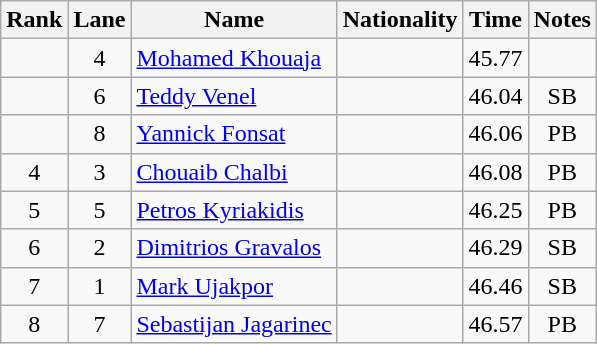<table class="wikitable sortable" style="text-align:center">
<tr>
<th>Rank</th>
<th>Lane</th>
<th>Name</th>
<th>Nationality</th>
<th>Time</th>
<th>Notes</th>
</tr>
<tr>
<td></td>
<td>4</td>
<td align=left><a href='#'>Mohamed Khouaja</a></td>
<td align=left></td>
<td>45.77</td>
<td></td>
</tr>
<tr>
<td></td>
<td>6</td>
<td align=left><a href='#'>Teddy Venel</a></td>
<td align=left></td>
<td>46.04</td>
<td>SB</td>
</tr>
<tr>
<td></td>
<td>8</td>
<td align=left><a href='#'>Yannick Fonsat</a></td>
<td align=left></td>
<td>46.06</td>
<td>PB</td>
</tr>
<tr>
<td>4</td>
<td>3</td>
<td align=left><a href='#'>Chouaib Chalbi</a></td>
<td align=left></td>
<td>46.08</td>
<td>PB</td>
</tr>
<tr>
<td>5</td>
<td>5</td>
<td align=left><a href='#'>Petros Kyriakidis</a></td>
<td align=left></td>
<td>46.25</td>
<td>PB</td>
</tr>
<tr>
<td>6</td>
<td>2</td>
<td align=left><a href='#'>Dimitrios Gravalos</a></td>
<td align=left></td>
<td>46.29</td>
<td>SB</td>
</tr>
<tr>
<td>7</td>
<td>1</td>
<td align=left><a href='#'>Mark Ujakpor</a></td>
<td align=left></td>
<td>46.46</td>
<td>SB</td>
</tr>
<tr>
<td>8</td>
<td>7</td>
<td align=left><a href='#'>Sebastijan Jagarinec</a></td>
<td align=left></td>
<td>46.57</td>
<td>PB</td>
</tr>
</table>
